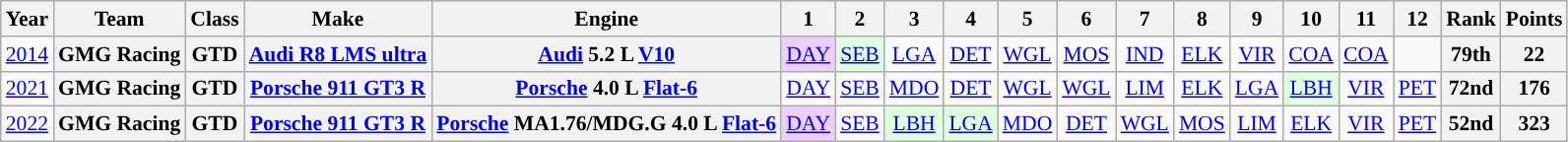<table class="wikitable" style="text-align:center; font-size:90%">
<tr>
<th>Year</th>
<th>Team</th>
<th>Class</th>
<th>Make</th>
<th>Engine</th>
<th>1</th>
<th>2</th>
<th>3</th>
<th>4</th>
<th>5</th>
<th>6</th>
<th>7</th>
<th>8</th>
<th>9</th>
<th>10</th>
<th>11</th>
<th>12</th>
<th>Rank</th>
<th>Points</th>
</tr>
<tr>
<td><a href='#'>2014</a></td>
<th>GMG Racing</th>
<th>GTD</th>
<th><a href='#'>Audi R8 LMS ultra</a></th>
<th><a href='#'>Audi</a> 5.2 L <a href='#'>V10</a></th>
<td style="background:#EFCFFF;"><a href='#'>DAY</a><br></td>
<td style="background:#DFFFDF;"><a href='#'>SEB</a><br></td>
<td style="background:#;"><a href='#'>LGA</a> <br></td>
<td style="background:#;"><a href='#'>DET</a> <br></td>
<td style="background:#;"><a href='#'>WGL</a> <br></td>
<td style="background:#;"><a href='#'>MOS</a> <br></td>
<td style="background:#;"><a href='#'>IND</a> <br></td>
<td style="background:#;"><a href='#'>ELK</a><br></td>
<td style="background:#;"><a href='#'>VIR</a> <br></td>
<td style="background:#;"><a href='#'>COA</a><br></td>
<td style="background:#;"><a href='#'>COA</a><br></td>
<td></td>
<th>79th</th>
<th>22</th>
</tr>
<tr>
<td><a href='#'>2021</a></td>
<th>GMG Racing</th>
<th>GTD</th>
<th><a href='#'>Porsche 911 GT3 R</a></th>
<th><a href='#'>Porsche</a> 4.0 L <a href='#'>Flat-6</a></th>
<td style="background:#;"><a href='#'>DAY</a><br></td>
<td style="background:#;"><a href='#'>SEB</a><br></td>
<td style="background:#;"><a href='#'>MDO</a><br></td>
<td style="background:#;"><a href='#'>DET</a><br></td>
<td style="background:#;"><a href='#'>WGL</a><br></td>
<td style="background:#;"><a href='#'>WGL</a><br></td>
<td style="background:#;"><a href='#'>LIM</a><br></td>
<td style="background:#;"><a href='#'>ELK</a><br></td>
<td style="background:#;"><a href='#'>LGA</a><br></td>
<td style="background:#DFFFDF;"><a href='#'>LBH</a><br></td>
<td style="background:#;"><a href='#'>VIR</a><br></td>
<td style="background:#;"><a href='#'>PET</a><br></td>
<th>72nd</th>
<th>176</th>
</tr>
<tr>
<td><a href='#'>2022</a></td>
<th>GMG Racing</th>
<th>GTD</th>
<th><a href='#'>Porsche 911 GT3 R</a></th>
<th><a href='#'>Porsche</a> MA1.76/MDG.G 4.0 L <a href='#'>Flat-6</a></th>
<td style="background:#EFCFFF;"><a href='#'>DAY</a><br></td>
<td><a href='#'>SEB</a></td>
<td style="background:#DFFFDF;"><a href='#'>LBH</a><br></td>
<td style="background:#DFFFDF;"><a href='#'>LGA</a><br></td>
<td style="background:#;”"><a href='#'>MDO</a><br></td>
<td style="background:#;”"><a href='#'>DET</a><br></td>
<td style="background:#;”"><a href='#'>WGL</a><br></td>
<td style="background:#;”"><a href='#'>MOS</a><br></td>
<td style="background:#;”"><a href='#'>LIM</a><br></td>
<td style="background:#;”"><a href='#'>ELK</a><br></td>
<td style="background:#;”"><a href='#'>VIR</a><br></td>
<td style="background:#;”"><a href='#'>PET</a><br></td>
<th>52nd</th>
<th>323</th>
</tr>
</table>
